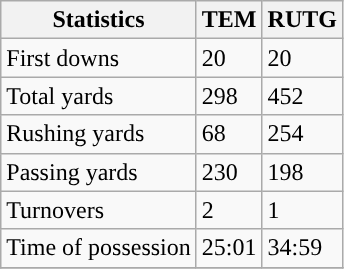<table class="wikitable">
<tr>
<th>Statistics</th>
<th>TEM</th>
<th>RUTG</th>
</tr>
<tr>
<td>First downs</td>
<td>20</td>
<td>20</td>
</tr>
<tr>
<td>Total yards</td>
<td>298</td>
<td>452</td>
</tr>
<tr>
<td>Rushing yards</td>
<td>68</td>
<td>254</td>
</tr>
<tr>
<td>Passing yards</td>
<td>230</td>
<td>198</td>
</tr>
<tr>
<td>Turnovers</td>
<td>2</td>
<td>1</td>
</tr>
<tr>
<td>Time of possession</td>
<td>25:01</td>
<td>34:59</td>
</tr>
<tr>
</tr>
</table>
